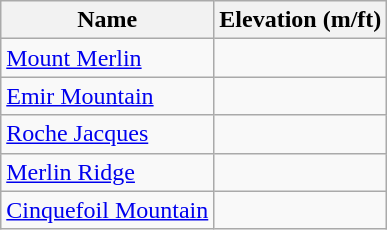<table class="wikitable sortable">
<tr>
<th>Name</th>
<th colspan=2>Elevation (m/ft)</th>
</tr>
<tr>
<td><a href='#'>Mount Merlin</a></td>
<td></td>
</tr>
<tr>
<td><a href='#'>Emir Mountain</a></td>
<td></td>
</tr>
<tr>
<td><a href='#'>Roche Jacques</a></td>
<td></td>
</tr>
<tr>
<td><a href='#'>Merlin Ridge</a></td>
<td></td>
</tr>
<tr>
<td><a href='#'>Cinquefoil Mountain</a></td>
<td></td>
</tr>
</table>
